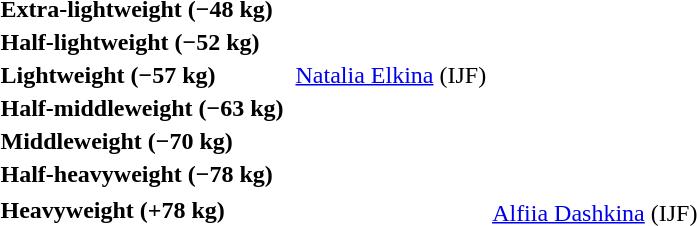<table>
<tr>
<th rowspan=2 style="text-align:left;">Extra-lightweight (−48 kg)</th>
<td rowspan=2></td>
<td rowspan=2></td>
<td></td>
</tr>
<tr>
<td></td>
</tr>
<tr>
<th rowspan=2 style="text-align:left;">Half-lightweight (−52 kg)</th>
<td rowspan=2></td>
<td rowspan=2></td>
<td></td>
</tr>
<tr>
<td></td>
</tr>
<tr>
<th rowspan=2 style="text-align:left;">Lightweight (−57 kg)</th>
<td rowspan=2></td>
<td rowspan=2> <a href='#'>Natalia Elkina</a> <span>(<abbr>IJF</abbr>)</span></td>
<td></td>
</tr>
<tr>
<td></td>
</tr>
<tr>
<th rowspan=2 style="text-align:left;">Half-middleweight (−63 kg)</th>
<td rowspan=2></td>
<td rowspan=2></td>
<td></td>
</tr>
<tr>
<td></td>
</tr>
<tr>
<th rowspan=2 style="text-align:left;">Middleweight (−70 kg)</th>
<td rowspan=2></td>
<td rowspan=2></td>
<td></td>
</tr>
<tr>
<td></td>
</tr>
<tr>
<th rowspan=2 style="text-align:left;">Half-heavyweight (−78 kg)</th>
<td rowspan=2></td>
<td rowspan=2></td>
<td></td>
</tr>
<tr>
<td></td>
</tr>
<tr>
<th rowspan=2 style="text-align:left;">Heavyweight (+78 kg)</th>
<td rowspan=2></td>
<td rowspan=2></td>
<td></td>
</tr>
<tr>
<td> <a href='#'>Alfiia Dashkina</a> <span>(<abbr>IJF</abbr>)</span></td>
</tr>
</table>
